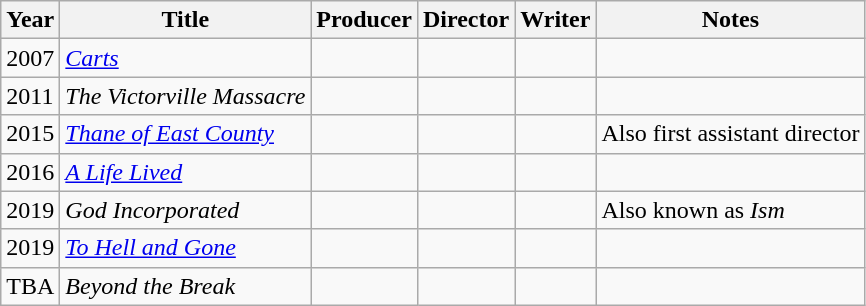<table class="wikitable">
<tr>
<th>Year</th>
<th>Title</th>
<th>Producer</th>
<th>Director</th>
<th>Writer</th>
<th>Notes</th>
</tr>
<tr>
<td>2007</td>
<td><em><a href='#'>Carts</a></em></td>
<td></td>
<td></td>
<td></td>
<td></td>
</tr>
<tr>
<td>2011</td>
<td><em>The Victorville Massacre</em></td>
<td></td>
<td></td>
<td></td>
<td></td>
</tr>
<tr>
<td>2015</td>
<td><em><a href='#'>Thane of East County</a></em></td>
<td></td>
<td></td>
<td></td>
<td>Also first assistant director</td>
</tr>
<tr>
<td>2016</td>
<td><em><a href='#'>A Life Lived</a></em></td>
<td></td>
<td></td>
<td></td>
<td></td>
</tr>
<tr>
<td>2019</td>
<td><em>God Incorporated</em></td>
<td></td>
<td></td>
<td></td>
<td>Also known as <em>Ism</em></td>
</tr>
<tr>
<td>2019</td>
<td><em><a href='#'>To Hell and Gone</a></em></td>
<td></td>
<td></td>
<td></td>
<td></td>
</tr>
<tr>
<td>TBA</td>
<td><em>Beyond the Break</em></td>
<td></td>
<td></td>
<td></td>
<td></td>
</tr>
</table>
